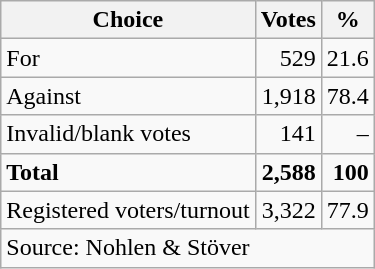<table class=wikitable style=text-align:right>
<tr>
<th>Choice</th>
<th>Votes</th>
<th>%</th>
</tr>
<tr>
<td align=left>For</td>
<td>529</td>
<td>21.6</td>
</tr>
<tr>
<td align=left>Against</td>
<td>1,918</td>
<td>78.4</td>
</tr>
<tr>
<td align=left>Invalid/blank votes</td>
<td>141</td>
<td>–</td>
</tr>
<tr>
<td align=left><strong>Total</strong></td>
<td><strong>2,588</strong></td>
<td><strong>100</strong></td>
</tr>
<tr>
<td align=left>Registered voters/turnout</td>
<td>3,322</td>
<td>77.9</td>
</tr>
<tr>
<td align=left colspan=3>Source: Nohlen & Stöver</td>
</tr>
</table>
